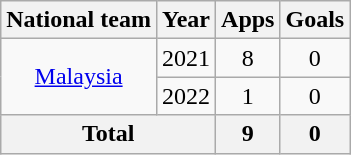<table class="wikitable" style="text-align:center">
<tr>
<th>National team</th>
<th>Year</th>
<th>Apps</th>
<th>Goals</th>
</tr>
<tr>
<td rowspan=2><a href='#'>Malaysia</a></td>
<td>2021</td>
<td>8</td>
<td>0</td>
</tr>
<tr>
<td>2022</td>
<td>1</td>
<td>0</td>
</tr>
<tr>
<th colspan=2>Total</th>
<th>9</th>
<th>0</th>
</tr>
</table>
